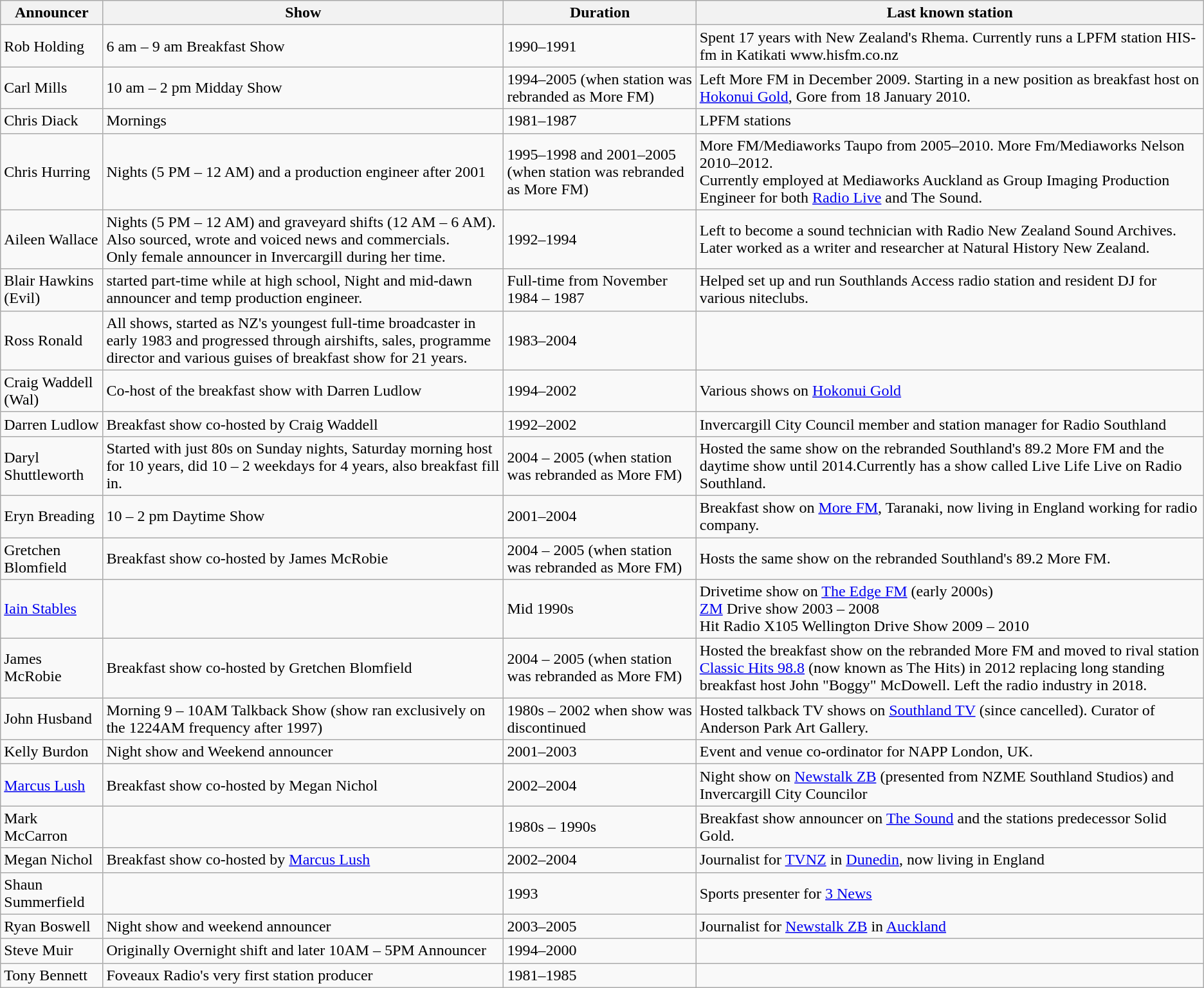<table class="wikitable">
<tr>
<th>Announcer</th>
<th>Show</th>
<th>Duration</th>
<th>Last known station</th>
</tr>
<tr>
<td>Rob Holding</td>
<td>6 am – 9 am Breakfast Show</td>
<td>1990–1991</td>
<td>Spent 17 years with New Zealand's Rhema. Currently runs a LPFM station HIS-fm in Katikati www.hisfm.co.nz</td>
</tr>
<tr>
<td>Carl Mills</td>
<td>10 am – 2 pm Midday Show</td>
<td>1994–2005 (when station was rebranded as More FM)</td>
<td>Left More FM in December 2009. Starting in a new position as breakfast host on <a href='#'>Hokonui Gold</a>, Gore from 18 January 2010.</td>
</tr>
<tr>
<td>Chris Diack</td>
<td>Mornings</td>
<td>1981–1987</td>
<td>LPFM stations</td>
</tr>
<tr>
<td>Chris Hurring</td>
<td>Nights (5 PM – 12 AM) and a production engineer after 2001</td>
<td>1995–1998 and 2001–2005 (when station was rebranded as More FM)</td>
<td>More FM/Mediaworks Taupo from 2005–2010. More Fm/Mediaworks Nelson 2010–2012.<br>Currently employed at Mediaworks Auckland as Group Imaging Production Engineer for both <a href='#'>Radio Live</a> and The Sound.</td>
</tr>
<tr>
<td>Aileen Wallace</td>
<td>Nights (5 PM – 12 AM) and graveyard shifts (12 AM – 6 AM). Also sourced, wrote and voiced news and commercials.<br>Only female announcer in Invercargill during her time.</td>
<td>1992–1994</td>
<td>Left to become a sound technician with Radio New Zealand Sound Archives. Later worked as a writer and researcher at Natural History New Zealand.</td>
</tr>
<tr>
<td>Blair Hawkins (Evil)</td>
<td>started part-time while at high school, Night and mid-dawn announcer and temp production engineer.</td>
<td>Full-time from November 1984 – 1987</td>
<td>Helped set up and run Southlands Access radio station and resident DJ for various niteclubs.</td>
</tr>
<tr>
<td>Ross Ronald</td>
<td>All shows, started as NZ's youngest full-time broadcaster in early 1983 and progressed through airshifts, sales, programme director and various guises of breakfast show for 21 years.</td>
<td>1983–2004</td>
<td></td>
</tr>
<tr>
<td>Craig Waddell (Wal)</td>
<td>Co-host of the breakfast show with Darren Ludlow</td>
<td>1994–2002</td>
<td>Various shows on <a href='#'>Hokonui Gold</a></td>
</tr>
<tr>
<td>Darren Ludlow</td>
<td>Breakfast show co-hosted by Craig Waddell</td>
<td>1992–2002</td>
<td>Invercargill City Council member and station manager for Radio Southland</td>
</tr>
<tr>
<td>Daryl Shuttleworth</td>
<td>Started with just 80s on Sunday nights, Saturday morning host for 10 years, did 10 – 2 weekdays for 4 years, also breakfast fill in.</td>
<td>2004 – 2005 (when station was rebranded as More FM)</td>
<td>Hosted the same show on the rebranded Southland's 89.2 More FM and the daytime show until 2014.Currently has a show called Live Life Live on Radio Southland.</td>
</tr>
<tr>
<td>Eryn Breading</td>
<td>10 – 2 pm Daytime Show</td>
<td>2001–2004</td>
<td>Breakfast show on <a href='#'>More FM</a>, Taranaki, now living in England working for radio company.</td>
</tr>
<tr>
<td>Gretchen Blomfield</td>
<td>Breakfast show co-hosted by James McRobie</td>
<td>2004 – 2005 (when station was rebranded as More FM)</td>
<td>Hosts the same show on the rebranded Southland's 89.2 More FM.</td>
</tr>
<tr>
<td><a href='#'>Iain Stables</a></td>
<td></td>
<td>Mid 1990s</td>
<td>Drivetime show on <a href='#'>The Edge FM</a> (early 2000s)<br> <a href='#'>ZM</a> Drive show 2003 – 2008 <br> Hit Radio X105 Wellington Drive Show 2009 – 2010</td>
</tr>
<tr>
<td>James McRobie</td>
<td>Breakfast show co-hosted by Gretchen Blomfield</td>
<td>2004 – 2005 (when station was rebranded as More FM)</td>
<td>Hosted the breakfast show on the rebranded More FM and moved to rival station <a href='#'>Classic Hits 98.8</a> (now known as The Hits) in 2012 replacing long standing breakfast host John "Boggy" McDowell. Left the radio industry in 2018.</td>
</tr>
<tr>
<td>John Husband</td>
<td>Morning 9 – 10AM Talkback Show (show ran exclusively on the 1224AM frequency after 1997)</td>
<td>1980s – 2002 when show was discontinued</td>
<td>Hosted talkback TV shows on <a href='#'>Southland TV</a> (since cancelled).  Curator of Anderson Park Art Gallery.</td>
</tr>
<tr>
<td>Kelly Burdon</td>
<td>Night show and Weekend announcer</td>
<td>2001–2003</td>
<td>Event and venue co-ordinator for NAPP London, UK.</td>
</tr>
<tr>
<td><a href='#'>Marcus Lush</a></td>
<td>Breakfast show co-hosted by Megan Nichol</td>
<td>2002–2004</td>
<td>Night show on <a href='#'>Newstalk ZB</a> (presented from NZME Southland Studios) and Invercargill City Councilor</td>
</tr>
<tr>
<td>Mark McCarron</td>
<td></td>
<td>1980s – 1990s</td>
<td>Breakfast show announcer on <a href='#'>The Sound</a> and the stations predecessor Solid Gold.</td>
</tr>
<tr>
<td>Megan Nichol</td>
<td>Breakfast show co-hosted by <a href='#'>Marcus Lush</a></td>
<td>2002–2004</td>
<td>Journalist for <a href='#'>TVNZ</a> in <a href='#'>Dunedin</a>, now living in England</td>
</tr>
<tr>
<td>Shaun Summerfield</td>
<td></td>
<td>1993</td>
<td>Sports presenter for <a href='#'>3 News</a></td>
</tr>
<tr>
<td>Ryan Boswell</td>
<td>Night show and weekend announcer</td>
<td>2003–2005</td>
<td>Journalist for <a href='#'>Newstalk ZB</a> in <a href='#'>Auckland</a></td>
</tr>
<tr>
<td>Steve Muir</td>
<td>Originally Overnight shift and later 10AM – 5PM Announcer</td>
<td>1994–2000</td>
<td></td>
</tr>
<tr>
<td>Tony Bennett</td>
<td>Foveaux Radio's very first station producer</td>
<td>1981–1985</td>
<td></td>
</tr>
</table>
